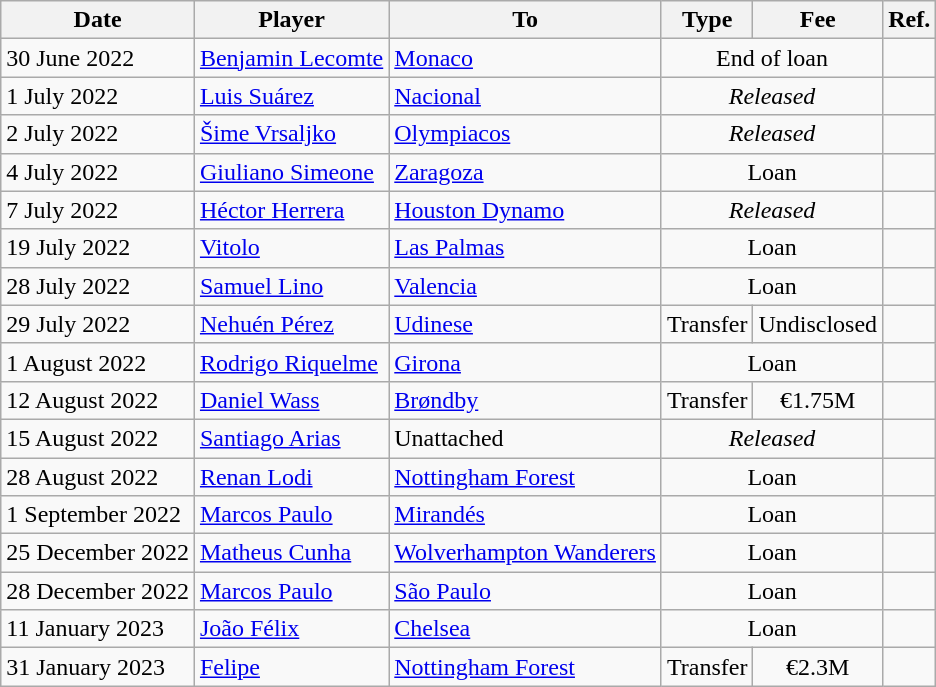<table class="wikitable">
<tr>
<th>Date</th>
<th>Player</th>
<th>To</th>
<th>Type</th>
<th>Fee</th>
<th>Ref.</th>
</tr>
<tr>
<td>30 June 2022</td>
<td> <a href='#'>Benjamin Lecomte</a></td>
<td> <a href='#'>Monaco</a></td>
<td colspan=2 align=center>End of loan</td>
<td align=center></td>
</tr>
<tr>
<td>1 July 2022</td>
<td> <a href='#'>Luis Suárez</a></td>
<td> <a href='#'>Nacional</a></td>
<td colspan=2 align=center><em>Released</em></td>
<td align=center></td>
</tr>
<tr>
<td>2 July 2022</td>
<td> <a href='#'>Šime Vrsaljko</a></td>
<td> <a href='#'>Olympiacos</a></td>
<td colspan=2 align=center><em>Released</em></td>
<td align=center></td>
</tr>
<tr>
<td>4 July 2022</td>
<td> <a href='#'>Giuliano Simeone</a></td>
<td> <a href='#'>Zaragoza</a></td>
<td colspan=2 align=center>Loan</td>
<td align=center></td>
</tr>
<tr>
<td>7 July 2022</td>
<td> <a href='#'>Héctor Herrera</a></td>
<td> <a href='#'>Houston Dynamo</a></td>
<td colspan=2 align=center><em>Released</em></td>
<td align=center></td>
</tr>
<tr>
<td>19 July 2022</td>
<td> <a href='#'>Vitolo</a></td>
<td> <a href='#'>Las Palmas</a></td>
<td colspan=2 align=center>Loan</td>
<td align=center></td>
</tr>
<tr>
<td>28 July 2022</td>
<td> <a href='#'>Samuel Lino</a></td>
<td> <a href='#'>Valencia</a></td>
<td colspan=2 align=center>Loan</td>
<td align=center></td>
</tr>
<tr>
<td>29 July 2022</td>
<td> <a href='#'>Nehuén Pérez</a></td>
<td> <a href='#'>Udinese</a></td>
<td align=center>Transfer</td>
<td align=center>Undisclosed</td>
<td align=center></td>
</tr>
<tr>
<td>1 August 2022</td>
<td> <a href='#'>Rodrigo Riquelme</a></td>
<td> <a href='#'>Girona</a></td>
<td colspan=2 align=center>Loan</td>
<td align=center></td>
</tr>
<tr>
<td>12 August 2022</td>
<td> <a href='#'>Daniel Wass</a></td>
<td> <a href='#'>Brøndby</a></td>
<td align=center>Transfer</td>
<td align=center>€1.75M</td>
<td align=center></td>
</tr>
<tr>
<td>15 August 2022</td>
<td> <a href='#'>Santiago Arias</a></td>
<td>Unattached</td>
<td colspan=2 align=center><em>Released</em></td>
<td align=center></td>
</tr>
<tr>
<td>28 August 2022</td>
<td> <a href='#'>Renan Lodi</a></td>
<td> <a href='#'>Nottingham Forest</a></td>
<td colspan=2 align=center>Loan</td>
<td align=center></td>
</tr>
<tr>
<td>1 September 2022</td>
<td> <a href='#'>Marcos Paulo</a></td>
<td> <a href='#'>Mirandés</a></td>
<td colspan=2 align=center>Loan</td>
<td align=center></td>
</tr>
<tr>
<td>25 December 2022</td>
<td> <a href='#'>Matheus Cunha</a></td>
<td> <a href='#'>Wolverhampton Wanderers</a></td>
<td colspan=2 align=center>Loan</td>
<td align=center></td>
</tr>
<tr>
<td>28 December 2022</td>
<td> <a href='#'>Marcos Paulo</a></td>
<td> <a href='#'>São Paulo</a></td>
<td colspan=2 align=center>Loan</td>
<td align=center></td>
</tr>
<tr>
<td>11 January 2023</td>
<td> <a href='#'>João Félix</a></td>
<td> <a href='#'>Chelsea</a></td>
<td colspan=2 align=center>Loan</td>
<td align=center></td>
</tr>
<tr>
<td>31 January 2023</td>
<td> <a href='#'>Felipe</a></td>
<td> <a href='#'>Nottingham Forest</a></td>
<td align=center>Transfer</td>
<td align=center>€2.3M</td>
<td align=center></td>
</tr>
</table>
